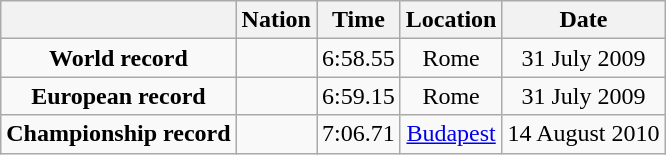<table class=wikitable style=text-align:center>
<tr>
<th></th>
<th>Nation</th>
<th>Time</th>
<th>Location</th>
<th>Date</th>
</tr>
<tr>
<td><strong>World record</strong></td>
<td align=left></td>
<td align=left>6:58.55</td>
<td>Rome</td>
<td>31 July 2009</td>
</tr>
<tr>
<td><strong>European record</strong></td>
<td align=left></td>
<td align=left>6:59.15</td>
<td>Rome</td>
<td>31 July 2009</td>
</tr>
<tr>
<td><strong>Championship record</strong></td>
<td align=left></td>
<td align=left>7:06.71</td>
<td><a href='#'>Budapest</a></td>
<td>14 August 2010</td>
</tr>
</table>
